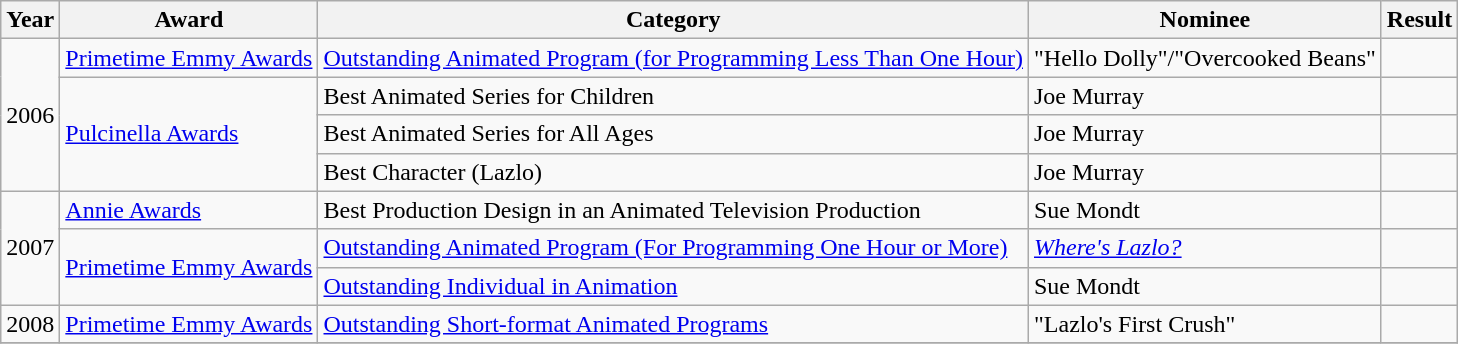<table class="wikitable sortable">
<tr>
<th>Year</th>
<th>Award</th>
<th>Category</th>
<th>Nominee</th>
<th>Result</th>
</tr>
<tr>
<td rowspan="4">2006</td>
<td><a href='#'>Primetime Emmy Awards</a></td>
<td><a href='#'>Outstanding Animated Program (for Programming Less Than One Hour)</a></td>
<td>"Hello Dolly"/"Overcooked Beans"</td>
<td></td>
</tr>
<tr>
<td rowspan=3><a href='#'>Pulcinella Awards</a></td>
<td>Best Animated Series for Children</td>
<td>Joe Murray</td>
<td></td>
</tr>
<tr>
<td>Best Animated Series for All Ages</td>
<td>Joe Murray</td>
<td></td>
</tr>
<tr>
<td>Best Character (Lazlo)</td>
<td>Joe Murray</td>
<td></td>
</tr>
<tr>
<td rowspan="3">2007</td>
<td><a href='#'>Annie Awards</a></td>
<td>Best Production Design in an Animated Television Production</td>
<td>Sue Mondt<br></td>
<td></td>
</tr>
<tr>
<td rowspan=2><a href='#'>Primetime Emmy Awards</a></td>
<td><a href='#'>Outstanding Animated Program (For Programming One Hour or More)</a></td>
<td><em><a href='#'>Where's Lazlo?</a></em></td>
<td></td>
</tr>
<tr>
<td><a href='#'>Outstanding Individual in Animation</a></td>
<td>Sue Mondt<br></td>
<td></td>
</tr>
<tr>
<td>2008</td>
<td><a href='#'>Primetime Emmy Awards</a></td>
<td><a href='#'>Outstanding Short-format Animated Programs</a></td>
<td>"Lazlo's First Crush"</td>
<td></td>
</tr>
<tr>
</tr>
</table>
